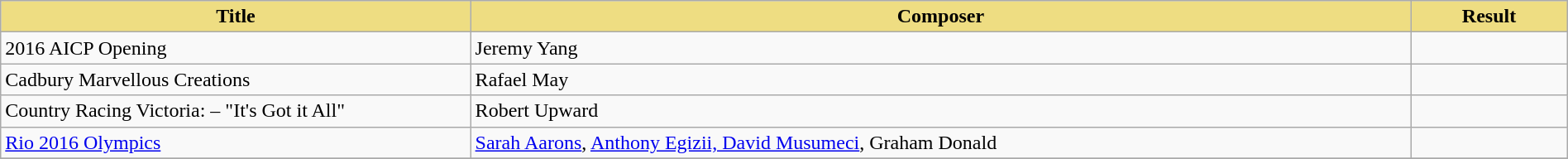<table class="wikitable" width=100%>
<tr>
<th style="width:30%;background:#EEDD82;">Title</th>
<th style="width:60%;background:#EEDD82;">Composer</th>
<th style="width:10%;background:#EEDD82;">Result<br></th>
</tr>
<tr>
<td>2016 AICP Opening</td>
<td>Jeremy Yang</td>
<td></td>
</tr>
<tr>
<td>Cadbury Marvellous Creations</td>
<td>Rafael May</td>
<td></td>
</tr>
<tr>
<td>Country Racing Victoria: – "It's Got it All"</td>
<td>Robert Upward</td>
<td></td>
</tr>
<tr>
<td><a href='#'>Rio 2016 Olympics</a></td>
<td><a href='#'>Sarah Aarons</a>, <a href='#'>Anthony Egizii, David Musumeci</a>, Graham Donald</td>
<td></td>
</tr>
<tr>
</tr>
</table>
